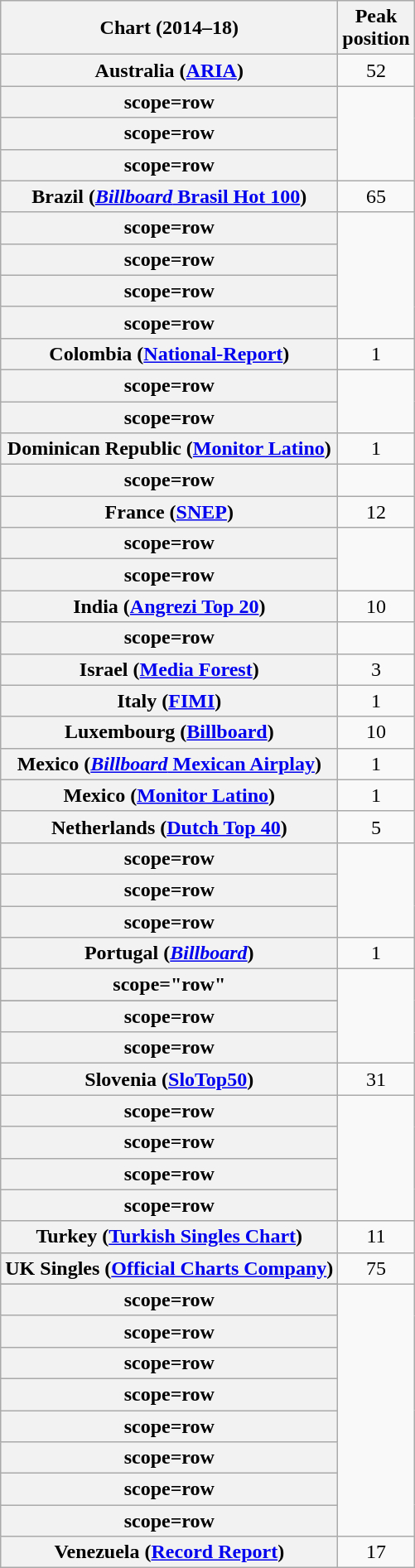<table class="wikitable sortable plainrowheaders">
<tr>
<th>Chart (2014–18)</th>
<th>Peak<br>position</th>
</tr>
<tr>
<th scope=row>Australia (<a href='#'>ARIA</a>)</th>
<td align="center">52</td>
</tr>
<tr>
<th>scope=row</th>
</tr>
<tr>
<th>scope=row</th>
</tr>
<tr>
<th>scope=row</th>
</tr>
<tr>
<th scope=row>Brazil (<a href='#'><em>Billboard</em> Brasil Hot 100</a>)</th>
<td align="center">65</td>
</tr>
<tr>
<th>scope=row</th>
</tr>
<tr>
<th>scope=row</th>
</tr>
<tr>
<th>scope=row</th>
</tr>
<tr>
<th>scope=row</th>
</tr>
<tr>
<th scope=row>Colombia (<a href='#'>National-Report</a>)</th>
<td align="center">1</td>
</tr>
<tr>
<th>scope=row</th>
</tr>
<tr>
<th>scope=row</th>
</tr>
<tr>
<th scope=row>Dominican Republic (<a href='#'>Monitor Latino</a>)</th>
<td style="text-align:center;">1</td>
</tr>
<tr>
<th>scope=row</th>
</tr>
<tr>
<th scope=row>France (<a href='#'>SNEP</a>)</th>
<td align="center">12</td>
</tr>
<tr>
<th>scope=row</th>
</tr>
<tr>
<th>scope=row</th>
</tr>
<tr>
<th scope="row">India (<a href='#'>Angrezi Top 20</a>)</th>
<td align="center">10</td>
</tr>
<tr>
<th>scope=row</th>
</tr>
<tr>
<th scope=row>Israel (<a href='#'>Media Forest</a>)</th>
<td style="text-align:center;">3</td>
</tr>
<tr>
<th scope=row>Italy (<a href='#'>FIMI</a>)</th>
<td align="center">1</td>
</tr>
<tr>
<th scope=row>Luxembourg (<a href='#'>Billboard</a>)</th>
<td align="center">10</td>
</tr>
<tr>
<th scope=row>Mexico (<a href='#'><em>Billboard</em> Mexican Airplay</a>)</th>
<td style="text-align:center;">1</td>
</tr>
<tr>
<th scope=row>Mexico (<a href='#'>Monitor Latino</a>)</th>
<td style="text-align:center;">1</td>
</tr>
<tr>
<th scope=row>Netherlands (<a href='#'>Dutch Top 40</a>)</th>
<td style="text-align:center;">5</td>
</tr>
<tr>
<th>scope=row</th>
</tr>
<tr>
<th>scope=row</th>
</tr>
<tr>
<th>scope=row</th>
</tr>
<tr>
<th scope=row>Portugal (<em><a href='#'>Billboard</a></em>)</th>
<td style="text-align:center;">1</td>
</tr>
<tr>
<th>scope="row"</th>
</tr>
<tr>
</tr>
<tr>
<th>scope=row</th>
</tr>
<tr>
<th>scope=row</th>
</tr>
<tr>
<th scope="row">Slovenia (<a href='#'>SloTop50</a>)</th>
<td align=center>31</td>
</tr>
<tr>
<th>scope=row</th>
</tr>
<tr>
<th>scope=row</th>
</tr>
<tr>
<th>scope=row</th>
</tr>
<tr>
<th>scope=row</th>
</tr>
<tr>
<th scope=row>Turkey (<a href='#'>Turkish Singles Chart</a>)</th>
<td align="center">11</td>
</tr>
<tr>
<th scope=row>UK Singles (<a href='#'>Official Charts Company</a>)</th>
<td align="center">75</td>
</tr>
<tr>
</tr>
<tr>
<th>scope=row</th>
</tr>
<tr>
<th>scope=row</th>
</tr>
<tr>
<th>scope=row</th>
</tr>
<tr>
<th>scope=row</th>
</tr>
<tr>
<th>scope=row</th>
</tr>
<tr>
<th>scope=row</th>
</tr>
<tr>
<th>scope=row</th>
</tr>
<tr>
<th>scope=row</th>
</tr>
<tr>
<th scope=row>Venezuela (<a href='#'>Record Report</a>)</th>
<td style="text-align:center;">17</td>
</tr>
</table>
